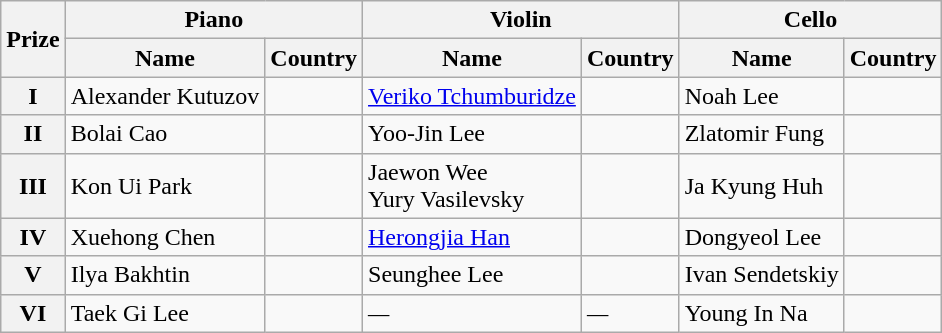<table class="wikitable">
<tr>
<th rowspan="2"><strong>Prize</strong></th>
<th colspan="2"><strong>Piano</strong></th>
<th colspan="2"><strong>Violin</strong></th>
<th colspan="2"><strong>Cello</strong></th>
</tr>
<tr>
<th>Name</th>
<th><strong>Country</strong></th>
<th>Name</th>
<th><strong>Country</strong></th>
<th>Name</th>
<th><strong>Country</strong></th>
</tr>
<tr>
<th><strong>I</strong></th>
<td>Alexander Kutuzov</td>
<td></td>
<td><a href='#'>Veriko Tchumburidze</a></td>
<td><br></td>
<td>Noah Lee</td>
<td></td>
</tr>
<tr>
<th><strong>II</strong></th>
<td>Bolai Cao</td>
<td></td>
<td>Yoo-Jin Lee</td>
<td></td>
<td>Zlatomir Fung</td>
<td></td>
</tr>
<tr>
<th><strong>III</strong></th>
<td>Kon Ui Park</td>
<td></td>
<td>Jaewon Wee<br>Yury Vasilevsky</td>
<td><br></td>
<td>Ja Kyung Huh</td>
<td></td>
</tr>
<tr>
<th><strong>IV</strong></th>
<td>Xuehong Chen</td>
<td></td>
<td><a href='#'>Herongjia Han</a></td>
<td></td>
<td>Dongyeol Lee</td>
<td></td>
</tr>
<tr>
<th><strong>V</strong></th>
<td>Ilya Bakhtin</td>
<td></td>
<td>Seunghee Lee</td>
<td></td>
<td>Ivan Sendetskiy</td>
<td></td>
</tr>
<tr>
<th><strong>VI</strong></th>
<td>Taek Gi Lee</td>
<td></td>
<td><em>—</em></td>
<td><em>—</em></td>
<td>Young In Na</td>
<td></td>
</tr>
</table>
